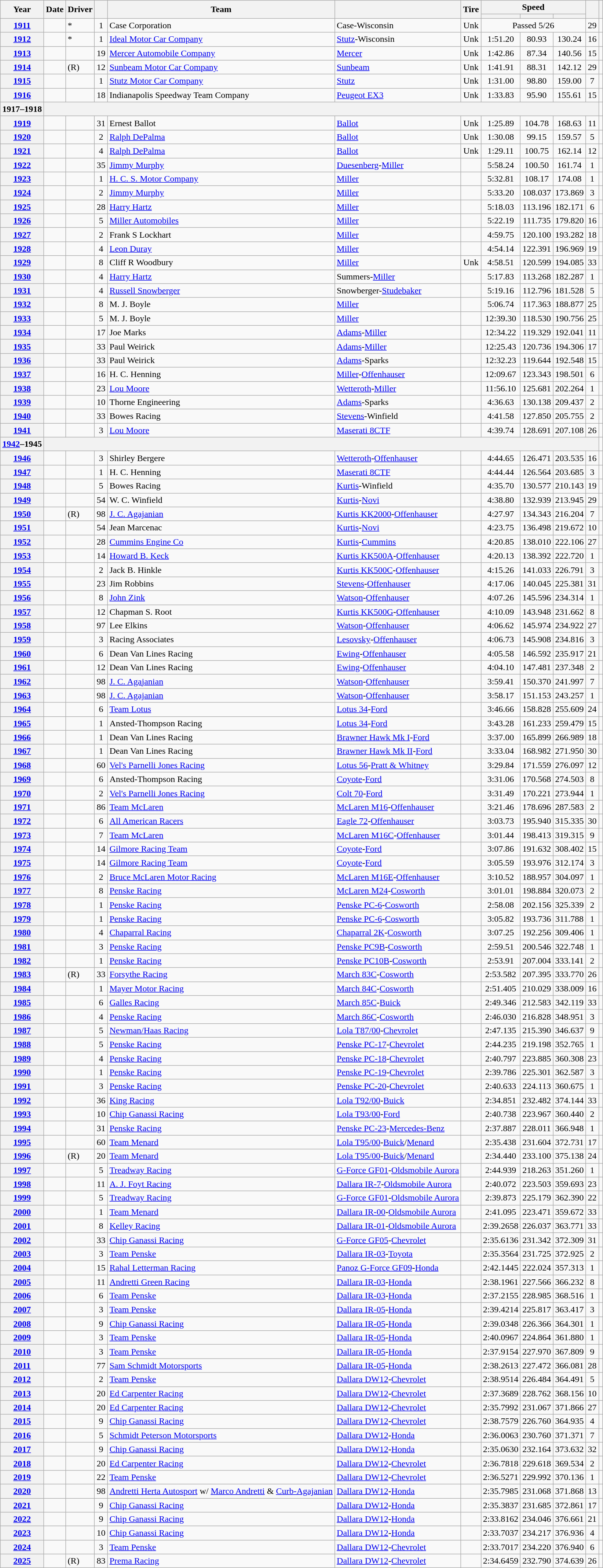<table class="wikitable sortable plainrowheaders">
<tr>
<th scope="col" rowspan="2">Year</th>
<th scope=col rowspan="2">Date</th>
<th scope="col" rowspan="2">Driver</th>
<th scope="col" rowspan="2"></th>
<th scope="col" rowspan="2">Team</th>
<th scope="col" rowspan="2"></th>
<th scope="col" rowspan="2">Tire</th>
<th scope="colgroup" colspan="3">Speed</th>
<th scope="col" rowspan="2"></th>
<th scope="col" rowspan="2" class="unsortable"></th>
</tr>
<tr>
<th scope="col"></th>
<th scope="col"></th>
<th scope="col"></th>
</tr>
<tr>
<th scope="row" style="text-align: center;"><a href='#'>1911</a></th>
<td></td>
<td>*</td>
<td style="text-align: center;">1</td>
<td>Case Corporation</td>
<td>Case-Wisconsin</td>
<td style="text-align: center;">Unk</td>
<td colspan="3" style="text-align: center;">Passed 5/26</td>
<td style="text-align: center;">29</td>
<td style="text-align: center;"></td>
</tr>
<tr>
<th scope="row" style="text-align: center;"><a href='#'>1912</a></th>
<td></td>
<td>*</td>
<td style="text-align: center;">1</td>
<td><a href='#'>Ideal Motor Car Company</a></td>
<td><a href='#'>Stutz</a>-Wisconsin</td>
<td style="text-align: center;">Unk</td>
<td style="text-align: center;">1:51.20</td>
<td style="text-align: center;">80.93</td>
<td style="text-align: center;">130.24</td>
<td style="text-align: center;">16</td>
<td style="text-align: center;"></td>
</tr>
<tr>
<th scope="row" style="text-align: center;"><a href='#'>1913</a></th>
<td></td>
<td></td>
<td style="text-align: center;">19</td>
<td><a href='#'>Mercer Automobile Company</a></td>
<td><a href='#'>Mercer</a></td>
<td style="text-align: center;">Unk</td>
<td style="text-align: center;">1:42.86</td>
<td style="text-align: center;">87.34</td>
<td style="text-align: center;">140.56</td>
<td style="text-align: center;">15</td>
<td style="text-align: center;"></td>
</tr>
<tr>
<th scope="row" style="text-align: center;"><a href='#'>1914</a></th>
<td></td>
<td> (R)</td>
<td style="text-align: center;">12</td>
<td><a href='#'>Sunbeam Motor Car Company</a></td>
<td><a href='#'>Sunbeam</a></td>
<td style="text-align: center;">Unk</td>
<td style="text-align: center;">1:41.91</td>
<td style="text-align: center;">88.31</td>
<td style="text-align: center;">142.12</td>
<td style="text-align: center;">29</td>
<td style="text-align: center;"></td>
</tr>
<tr>
<th scope="row" style="text-align: center;"><a href='#'>1915</a></th>
<td></td>
<td></td>
<td style="text-align: center;">1</td>
<td><a href='#'>Stutz Motor Car Company</a></td>
<td><a href='#'>Stutz</a></td>
<td style="text-align: center;">Unk</td>
<td style="text-align: center;">1:31.00</td>
<td style="text-align: center;">98.80</td>
<td style="text-align: center;">159.00</td>
<td style="text-align: center;">7</td>
<td style="text-align: center;"></td>
</tr>
<tr>
<th scope="row" style="text-align: center;"><a href='#'>1916</a></th>
<td></td>
<td></td>
<td style="text-align: center;">18</td>
<td>Indianapolis Speedway Team Company</td>
<td><a href='#'>Peugeot EX3</a></td>
<td style="text-align: center;">Unk</td>
<td style="text-align: center;">1:33.83</td>
<td style="text-align: center;">95.90</td>
<td style="text-align: center;">155.61</td>
<td style="text-align: center;">15</td>
<td style="text-align: center;"></td>
</tr>
<tr>
<th scope="row" style="text-align:center;">1917–1918</th>
<th colspan="10" scope="row"> </th>
<td style="text-align: center;"></td>
</tr>
<tr>
<th scope="row" style="text-align: center;"><a href='#'>1919</a></th>
<td></td>
<td></td>
<td style="text-align: center;">31</td>
<td>Ernest Ballot</td>
<td><a href='#'>Ballot</a></td>
<td style="text-align: center;">Unk</td>
<td style="text-align: center;">1:25.89</td>
<td style="text-align: center;">104.78</td>
<td style="text-align: center;">168.63</td>
<td style="text-align: center;">11</td>
<td style="text-align: center;"></td>
</tr>
<tr>
<th scope="row" style="text-align: center;"><a href='#'>1920</a></th>
<td></td>
<td></td>
<td style="text-align: center;">2</td>
<td><a href='#'>Ralph DePalma</a></td>
<td><a href='#'>Ballot</a></td>
<td style="text-align: center;">Unk</td>
<td style="text-align: center;">1:30.08</td>
<td style="text-align: center;">99.15</td>
<td style="text-align: center;">159.57</td>
<td style="text-align: center;">5</td>
<td style="text-align: center;"></td>
</tr>
<tr>
<th scope="row" style="text-align: center;"><a href='#'>1921</a></th>
<td></td>
<td></td>
<td style="text-align: center;">4</td>
<td><a href='#'>Ralph DePalma</a></td>
<td><a href='#'>Ballot</a></td>
<td style="text-align: center;">Unk</td>
<td style="text-align: center;">1:29.11</td>
<td style="text-align: center;">100.75</td>
<td style="text-align: center;">162.14</td>
<td style="text-align: center;">12</td>
<td style="text-align: center;"></td>
</tr>
<tr>
<th scope="row" style="text-align: center;"><a href='#'>1922</a></th>
<td></td>
<td></td>
<td style="text-align: center;">35</td>
<td><a href='#'>Jimmy Murphy</a></td>
<td><a href='#'>Duesenberg</a>-<a href='#'>Miller</a></td>
<td style="text-align: center;"></td>
<td style="text-align: center;">5:58.24</td>
<td style="text-align: center;">100.50</td>
<td style="text-align: center;">161.74</td>
<td style="text-align: center;">1</td>
<td style="text-align: center;"></td>
</tr>
<tr>
<th scope="row" style="text-align: center;"><a href='#'>1923</a></th>
<td></td>
<td></td>
<td style="text-align: center;">1</td>
<td><a href='#'>H. C. S. Motor Company</a></td>
<td><a href='#'>Miller</a></td>
<td style="text-align: center;"></td>
<td style="text-align: center;">5:32.81</td>
<td style="text-align: center;">108.17</td>
<td style="text-align: center;">174.08</td>
<td style="text-align: center;">1</td>
<td style="text-align: center;"></td>
</tr>
<tr>
<th scope="row" style="text-align: center;"><a href='#'>1924</a></th>
<td></td>
<td></td>
<td style="text-align: center;">2</td>
<td><a href='#'>Jimmy Murphy</a></td>
<td><a href='#'>Miller</a></td>
<td style="text-align: center;"></td>
<td style="text-align: center;">5:33.20</td>
<td style="text-align: center;">108.037</td>
<td style="text-align: center;">173.869</td>
<td style="text-align: center;">3</td>
<td style="text-align: center;"></td>
</tr>
<tr>
<th scope="row" style="text-align: center;"><a href='#'>1925</a></th>
<td></td>
<td></td>
<td style="text-align: center;">28</td>
<td><a href='#'>Harry Hartz</a></td>
<td><a href='#'>Miller</a></td>
<td style="text-align: center;"></td>
<td style="text-align: center;">5:18.03</td>
<td style="text-align: center;">113.196</td>
<td style="text-align: center;">182.171</td>
<td style="text-align: center;">6</td>
<td style="text-align: center;"></td>
</tr>
<tr>
<th scope="row" style="text-align: center;"><a href='#'>1926</a></th>
<td></td>
<td></td>
<td style="text-align: center;">5</td>
<td><a href='#'>Miller Automobiles</a></td>
<td><a href='#'>Miller</a></td>
<td style="text-align: center;"></td>
<td style="text-align: center;">5:22.19</td>
<td style="text-align: center;">111.735</td>
<td style="text-align: center;">179.820</td>
<td style="text-align: center;">16</td>
<td style="text-align: center;"></td>
</tr>
<tr>
<th scope="row" style="text-align: center;"><a href='#'>1927</a></th>
<td></td>
<td></td>
<td style="text-align: center;">2</td>
<td>Frank S Lockhart</td>
<td><a href='#'>Miller</a></td>
<td style="text-align: center;"></td>
<td style="text-align: center;">4:59.75</td>
<td style="text-align: center;">120.100</td>
<td style="text-align: center;">193.282</td>
<td style="text-align: center;">18</td>
<td style="text-align: center;"></td>
</tr>
<tr>
<th scope="row" style="text-align: center;"><a href='#'>1928</a></th>
<td></td>
<td></td>
<td style="text-align: center;">4</td>
<td><a href='#'>Leon Duray</a></td>
<td><a href='#'>Miller</a></td>
<td style="text-align: center;"></td>
<td style="text-align: center;">4:54.14</td>
<td style="text-align: center;">122.391</td>
<td style="text-align: center;">196.969</td>
<td style="text-align: center;">19</td>
<td style="text-align: center;"></td>
</tr>
<tr>
<th scope="row" style="text-align: center;"><a href='#'>1929</a></th>
<td></td>
<td></td>
<td style="text-align: center;">8</td>
<td>Cliff R Woodbury</td>
<td><a href='#'>Miller</a></td>
<td style="text-align: center;">Unk</td>
<td style="text-align: center;">4:58.51</td>
<td style="text-align: center;">120.599</td>
<td style="text-align: center;">194.085</td>
<td style="text-align: center;">33</td>
<td style="text-align: center;"></td>
</tr>
<tr>
<th scope="row" style="text-align: center;"><a href='#'>1930</a></th>
<td></td>
<td></td>
<td style="text-align: center;">4</td>
<td><a href='#'>Harry Hartz</a></td>
<td>Summers-<a href='#'>Miller</a></td>
<td style="text-align: center;"></td>
<td style="text-align: center;">5:17.83</td>
<td style="text-align: center;">113.268</td>
<td style="text-align: center;">182.287</td>
<td style="text-align: center;">1</td>
<td style="text-align: center;"></td>
</tr>
<tr>
<th scope="row" style="text-align: center;"><a href='#'>1931</a></th>
<td></td>
<td></td>
<td style="text-align: center;">4</td>
<td><a href='#'>Russell Snowberger</a></td>
<td>Snowberger-<a href='#'>Studebaker</a></td>
<td style="text-align: center;"></td>
<td style="text-align: center;">5:19.16</td>
<td style="text-align: center;">112.796</td>
<td style="text-align: center;">181.528</td>
<td style="text-align: center;">5</td>
<td style="text-align: center;"></td>
</tr>
<tr>
<th scope="row" style="text-align: center;"><a href='#'>1932</a></th>
<td></td>
<td></td>
<td style="text-align: center;">8</td>
<td>M. J. Boyle</td>
<td><a href='#'>Miller</a></td>
<td style="text-align: center;"></td>
<td style="text-align: center;">5:06.74</td>
<td style="text-align: center;">117.363</td>
<td style="text-align: center;">188.877</td>
<td style="text-align: center;">25</td>
<td style="text-align: center;"></td>
</tr>
<tr>
<th scope="row" style="text-align: center;"><a href='#'>1933</a></th>
<td></td>
<td></td>
<td style="text-align: center;">5</td>
<td>M. J. Boyle</td>
<td><a href='#'>Miller</a></td>
<td style="text-align: center;"></td>
<td style="text-align: center;">12:39.30</td>
<td style="text-align: center;">118.530</td>
<td style="text-align: center;">190.756</td>
<td style="text-align: center;">25</td>
<td style="text-align: center;"></td>
</tr>
<tr>
<th scope="row" style="text-align: center;"><a href='#'>1934</a></th>
<td></td>
<td></td>
<td style="text-align: center;">17</td>
<td>Joe Marks</td>
<td><a href='#'>Adams</a>-<a href='#'>Miller</a></td>
<td style="text-align: center;"></td>
<td style="text-align: center;">12:34.22</td>
<td style="text-align: center;">119.329</td>
<td style="text-align: center;">192.041</td>
<td style="text-align: center;">11</td>
<td style="text-align: center;"></td>
</tr>
<tr>
<th scope="row" style="text-align: center;"><a href='#'>1935</a></th>
<td></td>
<td></td>
<td style="text-align: center;">33</td>
<td>Paul Weirick</td>
<td><a href='#'>Adams</a>-<a href='#'>Miller</a></td>
<td style="text-align: center;"></td>
<td style="text-align: center;">12:25.43</td>
<td style="text-align: center;">120.736</td>
<td style="text-align: center;">194.306</td>
<td style="text-align: center;">17</td>
<td style="text-align: center;"></td>
</tr>
<tr>
<th scope="row" style="text-align: center;"><a href='#'>1936</a></th>
<td></td>
<td></td>
<td style="text-align: center;">33</td>
<td>Paul Weirick</td>
<td><a href='#'>Adams</a>-Sparks</td>
<td style="text-align: center;"></td>
<td style="text-align: center;">12:32.23</td>
<td style="text-align: center;">119.644</td>
<td style="text-align: center;">192.548</td>
<td style="text-align: center;">15</td>
<td style="text-align: center;"></td>
</tr>
<tr>
<th scope="row" style="text-align: center;"><a href='#'>1937</a></th>
<td></td>
<td></td>
<td style="text-align: center;">16</td>
<td>H. C. Henning</td>
<td><a href='#'>Miller</a>-<a href='#'>Offenhauser</a></td>
<td style="text-align: center;"></td>
<td style="text-align: center;">12:09.67</td>
<td style="text-align: center;">123.343</td>
<td style="text-align: center;">198.501</td>
<td style="text-align: center;">6</td>
<td style="text-align: center;"></td>
</tr>
<tr>
<th scope="row" style="text-align: center;"><a href='#'>1938</a></th>
<td></td>
<td></td>
<td style="text-align: center;">23</td>
<td><a href='#'>Lou Moore</a></td>
<td><a href='#'>Wetteroth</a>-<a href='#'>Miller</a></td>
<td style="text-align: center;"></td>
<td style="text-align: center;">11:56.10</td>
<td style="text-align: center;">125.681</td>
<td style="text-align: center;">202.264</td>
<td style="text-align: center;">1</td>
<td style="text-align: center;"></td>
</tr>
<tr>
<th scope="row" style="text-align: center;"><a href='#'>1939</a></th>
<td></td>
<td></td>
<td style="text-align: center;">10</td>
<td>Thorne Engineering</td>
<td><a href='#'>Adams</a>-Sparks</td>
<td style="text-align: center;"></td>
<td style="text-align: center;">4:36.63</td>
<td style="text-align: center;">130.138</td>
<td style="text-align: center;">209.437</td>
<td style="text-align: center;">2</td>
<td style="text-align: center;"></td>
</tr>
<tr>
<th scope="row" style="text-align: center;"><a href='#'>1940</a></th>
<td></td>
<td></td>
<td style="text-align: center;">33</td>
<td>Bowes Racing</td>
<td><a href='#'>Stevens</a>-Winfield</td>
<td style="text-align: center;"></td>
<td style="text-align: center;">4:41.58</td>
<td style="text-align: center;">127.850</td>
<td style="text-align: center;">205.755</td>
<td style="text-align: center;">2</td>
<td style="text-align: center;"></td>
</tr>
<tr>
<th scope="row" style="text-align: center;"><a href='#'>1941</a></th>
<td></td>
<td></td>
<td style="text-align: center;">3</td>
<td><a href='#'>Lou Moore</a></td>
<td><a href='#'>Maserati 8CTF</a></td>
<td style="text-align: center;"></td>
<td style="text-align: center;">4:39.74</td>
<td style="text-align: center;">128.691</td>
<td style="text-align: center;">207.108</td>
<td style="text-align: center;">26</td>
<td style="text-align: center;"></td>
</tr>
<tr>
<th scope="row" style="text-align:center;"><a href='#'>1942</a>–1945</th>
<th colspan="10" scope="row"> </th>
<td style="text-align:center;"></td>
</tr>
<tr>
<th scope="row" style="text-align: center;"><a href='#'>1946</a></th>
<td></td>
<td></td>
<td style="text-align: center;">3</td>
<td>Shirley Bergere</td>
<td><a href='#'>Wetteroth</a>-<a href='#'>Offenhauser</a></td>
<td style="text-align: center;"></td>
<td style="text-align: center;">4:44.65</td>
<td style="text-align: center;">126.471</td>
<td style="text-align: center;">203.535</td>
<td style="text-align: center;">16</td>
<td style="text-align: center;"></td>
</tr>
<tr>
<th scope="row" style="text-align: center;"><a href='#'>1947</a></th>
<td></td>
<td></td>
<td style="text-align: center;">1</td>
<td>H. C. Henning</td>
<td><a href='#'>Maserati 8CTF</a></td>
<td style="text-align: center;"></td>
<td style="text-align: center;">4:44.44</td>
<td style="text-align: center;">126.564</td>
<td style="text-align: center;">203.685</td>
<td style="text-align: center;">3</td>
<td style="text-align: center;"></td>
</tr>
<tr>
<th scope="row" style="text-align: center;"><a href='#'>1948</a></th>
<td></td>
<td></td>
<td style="text-align: center;">5</td>
<td>Bowes Racing</td>
<td><a href='#'>Kurtis</a>-Winfield</td>
<td style="text-align: center;"></td>
<td style="text-align: center;">4:35.70</td>
<td style="text-align: center;">130.577</td>
<td style="text-align: center;">210.143</td>
<td style="text-align: center;">19</td>
<td style="text-align: center;"></td>
</tr>
<tr>
<th scope="row" style="text-align: center;"><a href='#'>1949</a></th>
<td></td>
<td></td>
<td style="text-align: center;">54</td>
<td>W. C. Winfield</td>
<td><a href='#'>Kurtis</a>-<a href='#'>Novi</a></td>
<td style="text-align: center;"></td>
<td style="text-align: center;">4:38.80</td>
<td style="text-align: center;">132.939</td>
<td style="text-align: center;">213.945</td>
<td style="text-align: center;">29</td>
<td style="text-align: center;"></td>
</tr>
<tr>
<th scope="row" style="text-align: center;"><a href='#'>1950</a></th>
<td></td>
<td> (R)</td>
<td style="text-align: center;">98</td>
<td><a href='#'>J. C. Agajanian</a></td>
<td><a href='#'>Kurtis KK2000</a>-<a href='#'>Offenhauser</a></td>
<td style="text-align: center;"></td>
<td style="text-align: center;">4:27.97</td>
<td style="text-align: center;">134.343</td>
<td style="text-align: center;">216.204</td>
<td style="text-align: center;">7</td>
<td style="text-align: center;"></td>
</tr>
<tr>
<th scope="row" style="text-align: center;"><a href='#'>1951</a></th>
<td></td>
<td></td>
<td style="text-align: center;">54</td>
<td>Jean Marcenac</td>
<td><a href='#'>Kurtis</a>-<a href='#'>Novi</a></td>
<td style="text-align: center;"></td>
<td style="text-align: center;">4:23.75</td>
<td style="text-align: center;">136.498</td>
<td style="text-align: center;">219.672</td>
<td style="text-align: center;">10</td>
<td style="text-align: center;"></td>
</tr>
<tr>
<th scope="row" style="text-align: center;"><a href='#'>1952</a></th>
<td></td>
<td></td>
<td style="text-align: center;">28</td>
<td><a href='#'>Cummins Engine Co</a></td>
<td><a href='#'>Kurtis</a>-<a href='#'>Cummins</a></td>
<td style="text-align: center;"></td>
<td style="text-align: center;">4:20.85</td>
<td style="text-align: center;">138.010</td>
<td style="text-align: center;">222.106</td>
<td style="text-align: center;">27</td>
<td style="text-align: center;"></td>
</tr>
<tr>
<th scope="row" style="text-align: center;"><a href='#'>1953</a></th>
<td></td>
<td></td>
<td style="text-align: center;">14</td>
<td><a href='#'>Howard B. Keck</a></td>
<td><a href='#'>Kurtis KK500A</a>-<a href='#'>Offenhauser</a></td>
<td style="text-align: center;"></td>
<td style="text-align: center;">4:20.13</td>
<td style="text-align: center;">138.392</td>
<td style="text-align: center;">222.720</td>
<td style="text-align: center;">1</td>
<td style="text-align: center;"></td>
</tr>
<tr>
<th scope="row" style="text-align: center;"><a href='#'>1954</a></th>
<td></td>
<td></td>
<td style="text-align: center;">2</td>
<td>Jack B. Hinkle</td>
<td><a href='#'>Kurtis KK500C</a>-<a href='#'>Offenhauser</a></td>
<td style="text-align: center;"></td>
<td style="text-align: center;">4:15.26</td>
<td style="text-align: center;">141.033</td>
<td style="text-align: center;">226.791</td>
<td style="text-align: center;">3</td>
<td style="text-align: center;"></td>
</tr>
<tr>
<th scope="row" style="text-align: center;"><a href='#'>1955</a></th>
<td></td>
<td></td>
<td style="text-align: center;">23</td>
<td>Jim Robbins</td>
<td><a href='#'>Stevens</a>-<a href='#'>Offenhauser</a></td>
<td style="text-align: center;"></td>
<td style="text-align: center;">4:17.06</td>
<td style="text-align: center;">140.045</td>
<td style="text-align: center;">225.381</td>
<td style="text-align: center;">31</td>
<td style="text-align: center;"></td>
</tr>
<tr>
<th scope="row" style="text-align: center;"><a href='#'>1956</a></th>
<td></td>
<td></td>
<td style="text-align: center;">8</td>
<td><a href='#'>John Zink</a></td>
<td><a href='#'>Watson</a>-<a href='#'>Offenhauser</a></td>
<td style="text-align: center;"></td>
<td style="text-align: center;">4:07.26</td>
<td style="text-align: center;">145.596</td>
<td style="text-align: center;">234.314</td>
<td style="text-align: center;">1</td>
<td style="text-align: center;"></td>
</tr>
<tr>
<th scope="row" style="text-align: center;"><a href='#'>1957</a></th>
<td></td>
<td></td>
<td style="text-align: center;">12</td>
<td>Chapman S. Root</td>
<td><a href='#'>Kurtis KK500G</a>-<a href='#'>Offenhauser</a></td>
<td style="text-align: center;"></td>
<td style="text-align: center;">4:10.09</td>
<td style="text-align: center;">143.948</td>
<td style="text-align: center;">231.662</td>
<td style="text-align: center;">8</td>
<td style="text-align: center;"></td>
</tr>
<tr>
<th scope="row" style="text-align: center;"><a href='#'>1958</a></th>
<td></td>
<td></td>
<td style="text-align: center;">97</td>
<td>Lee Elkins</td>
<td><a href='#'>Watson</a>-<a href='#'>Offenhauser</a></td>
<td style="text-align: center;"></td>
<td style="text-align: center;">4:06.62</td>
<td style="text-align: center;">145.974</td>
<td style="text-align: center;">234.922</td>
<td style="text-align: center;">27</td>
<td style="text-align: center;"></td>
</tr>
<tr>
<th scope="row" style="text-align: center;"><a href='#'>1959</a></th>
<td></td>
<td></td>
<td style="text-align: center;">3</td>
<td>Racing Associates</td>
<td><a href='#'>Lesovsky</a>-<a href='#'>Offenhauser</a></td>
<td style="text-align: center;"></td>
<td style="text-align: center;">4:06.73</td>
<td style="text-align: center;">145.908</td>
<td style="text-align: center;">234.816</td>
<td style="text-align: center;">3</td>
<td style="text-align: center;"></td>
</tr>
<tr>
<th scope="row" style="text-align: center;"><a href='#'>1960</a></th>
<td></td>
<td></td>
<td style="text-align: center;">6</td>
<td>Dean Van Lines Racing</td>
<td><a href='#'>Ewing</a>-<a href='#'>Offenhauser</a></td>
<td style="text-align: center;"></td>
<td style="text-align: center;">4:05.58</td>
<td style="text-align: center;">146.592</td>
<td style="text-align: center;">235.917</td>
<td style="text-align: center;">21</td>
<td style="text-align: center;"></td>
</tr>
<tr>
<th scope="row" style="text-align: center;"><a href='#'>1961</a></th>
<td></td>
<td></td>
<td style="text-align: center;">12</td>
<td>Dean Van Lines Racing</td>
<td><a href='#'>Ewing</a>-<a href='#'>Offenhauser</a></td>
<td style="text-align: center;"></td>
<td style="text-align: center;">4:04.10</td>
<td style="text-align: center;">147.481</td>
<td style="text-align: center;">237.348</td>
<td style="text-align: center;">2</td>
<td style="text-align: center;"></td>
</tr>
<tr>
<th scope="row" style="text-align: center;"><a href='#'>1962</a></th>
<td></td>
<td></td>
<td style="text-align: center;">98</td>
<td><a href='#'>J. C. Agajanian</a></td>
<td><a href='#'>Watson</a>-<a href='#'>Offenhauser</a></td>
<td style="text-align: center;"></td>
<td style="text-align: center;">3:59.41</td>
<td style="text-align: center;">150.370</td>
<td style="text-align: center;">241.997</td>
<td style="text-align: center;">7</td>
<td style="text-align: center;"></td>
</tr>
<tr>
<th scope="row" style="text-align: center;"><a href='#'>1963</a></th>
<td></td>
<td></td>
<td style="text-align: center;">98</td>
<td><a href='#'>J. C. Agajanian</a></td>
<td><a href='#'>Watson</a>-<a href='#'>Offenhauser</a></td>
<td style="text-align: center;"></td>
<td style="text-align: center;">3:58.17</td>
<td style="text-align: center;">151.153</td>
<td style="text-align: center;">243.257</td>
<td style="text-align: center;">1</td>
<td style="text-align: center;"></td>
</tr>
<tr>
<th scope="row" style="text-align: center;"><a href='#'>1964</a></th>
<td></td>
<td></td>
<td style="text-align: center;">6</td>
<td><a href='#'>Team Lotus</a></td>
<td><a href='#'>Lotus 34</a>-<a href='#'>Ford</a></td>
<td style="text-align: center;"></td>
<td style="text-align: center;">3:46.66</td>
<td style="text-align: center;">158.828</td>
<td style="text-align: center;">255.609</td>
<td style="text-align: center;">24</td>
<td style="text-align: center;"></td>
</tr>
<tr>
<th scope="row" style="text-align: center;"><a href='#'>1965</a></th>
<td></td>
<td></td>
<td style="text-align: center;">1</td>
<td>Ansted-Thompson Racing</td>
<td><a href='#'>Lotus 34</a>-<a href='#'>Ford</a></td>
<td style="text-align: center;"></td>
<td style="text-align: center;">3:43.28</td>
<td style="text-align: center;">161.233</td>
<td style="text-align: center;">259.479</td>
<td style="text-align: center;">15</td>
<td style="text-align: center;"></td>
</tr>
<tr>
<th scope="row" style="text-align: center;"><a href='#'>1966</a></th>
<td></td>
<td></td>
<td style="text-align: center;">1</td>
<td>Dean Van Lines Racing</td>
<td><a href='#'>Brawner Hawk Mk I</a>-<a href='#'>Ford</a></td>
<td style="text-align: center;"></td>
<td style="text-align: center;">3:37.00</td>
<td style="text-align: center;">165.899</td>
<td style="text-align: center;">266.989</td>
<td style="text-align: center;">18</td>
<td style="text-align: center;"></td>
</tr>
<tr>
<th scope="row" style="text-align: center;"><a href='#'>1967</a></th>
<td></td>
<td></td>
<td style="text-align: center;">1</td>
<td>Dean Van Lines Racing</td>
<td><a href='#'>Brawner Hawk Mk II</a>-<a href='#'>Ford</a></td>
<td style="text-align: center;"></td>
<td style="text-align: center;">3:33.04</td>
<td style="text-align: center;">168.982</td>
<td style="text-align: center;">271.950</td>
<td style="text-align: center;">30</td>
<td style="text-align: center;"></td>
</tr>
<tr>
<th scope="row" style="text-align: center;"><a href='#'>1968</a></th>
<td></td>
<td></td>
<td style="text-align: center;">60</td>
<td><a href='#'>Vel's Parnelli Jones Racing</a></td>
<td><a href='#'>Lotus 56</a>-<a href='#'>Pratt & Whitney</a></td>
<td style="text-align: center;"></td>
<td style="text-align: center;">3:29.84</td>
<td style="text-align: center;">171.559</td>
<td style="text-align: center;">276.097</td>
<td style="text-align: center;">12</td>
<td style="text-align: center;"></td>
</tr>
<tr>
<th scope="row" style="text-align: center;"><a href='#'>1969</a></th>
<td></td>
<td></td>
<td style="text-align: center;">6</td>
<td>Ansted-Thompson Racing</td>
<td><a href='#'>Coyote</a>-<a href='#'>Ford</a></td>
<td style="text-align: center;"></td>
<td style="text-align: center;">3:31.06</td>
<td style="text-align: center;">170.568</td>
<td style="text-align: center;">274.503</td>
<td style="text-align: center;">8</td>
<td style="text-align: center;"></td>
</tr>
<tr>
<th scope="row" style="text-align: center;"><a href='#'>1970</a></th>
<td></td>
<td></td>
<td style="text-align: center;">2</td>
<td><a href='#'>Vel's Parnelli Jones Racing</a></td>
<td><a href='#'>Colt 70</a>-<a href='#'>Ford</a></td>
<td style="text-align: center;"></td>
<td style="text-align: center;">3:31.49</td>
<td style="text-align: center;">170.221</td>
<td style="text-align: center;">273.944</td>
<td style="text-align: center;">1</td>
<td style="text-align: center;"></td>
</tr>
<tr>
<th scope="row" style="text-align: center;"><a href='#'>1971</a></th>
<td></td>
<td></td>
<td style="text-align: center;">86</td>
<td><a href='#'>Team McLaren</a></td>
<td><a href='#'>McLaren M16</a>-<a href='#'>Offenhauser</a></td>
<td style="text-align: center;"></td>
<td style="text-align: center;">3:21.46</td>
<td style="text-align: center;">178.696</td>
<td style="text-align: center;">287.583</td>
<td style="text-align: center;">2</td>
<td style="text-align: center;"></td>
</tr>
<tr>
<th scope="row" style="text-align: center;"><a href='#'>1972</a></th>
<td></td>
<td></td>
<td style="text-align: center;">6</td>
<td><a href='#'>All American Racers</a></td>
<td><a href='#'>Eagle 72</a>-<a href='#'>Offenhauser</a></td>
<td style="text-align: center;"></td>
<td style="text-align: center;">3:03.73</td>
<td style="text-align: center;">195.940</td>
<td style="text-align: center;">315.335</td>
<td style="text-align: center;">30</td>
<td style="text-align: center;"></td>
</tr>
<tr>
<th scope="row" style="text-align: center;"><a href='#'>1973</a></th>
<td></td>
<td></td>
<td style="text-align: center;">7</td>
<td><a href='#'>Team McLaren</a></td>
<td><a href='#'>McLaren M16C</a>-<a href='#'>Offenhauser</a></td>
<td style="text-align: center;"></td>
<td style="text-align: center;">3:01.44</td>
<td style="text-align: center;">198.413</td>
<td style="text-align: center;">319.315</td>
<td style="text-align: center;">9</td>
<td style="text-align: center;"></td>
</tr>
<tr>
<th scope="row" style="text-align: center;"><a href='#'>1974</a></th>
<td></td>
<td></td>
<td style="text-align: center;">14</td>
<td><a href='#'>Gilmore Racing Team</a></td>
<td><a href='#'>Coyote</a>-<a href='#'>Ford</a></td>
<td style="text-align: center;"></td>
<td style="text-align: center;">3:07.86</td>
<td style="text-align: center;">191.632</td>
<td style="text-align: center;">308.402</td>
<td style="text-align: center;">15</td>
<td style="text-align: center;"></td>
</tr>
<tr>
<th scope="row" style="text-align: center;"><a href='#'>1975</a></th>
<td></td>
<td></td>
<td style="text-align: center;">14</td>
<td><a href='#'>Gilmore Racing Team</a></td>
<td><a href='#'>Coyote</a>-<a href='#'>Ford</a></td>
<td style="text-align: center;"></td>
<td style="text-align: center;">3:05.59</td>
<td style="text-align: center;">193.976</td>
<td style="text-align: center;">312.174</td>
<td style="text-align: center;">3</td>
<td style="text-align: center;"></td>
</tr>
<tr>
<th scope="row" style="text-align: center;"><a href='#'>1976</a></th>
<td></td>
<td></td>
<td style="text-align: center;">2</td>
<td><a href='#'>Bruce McLaren Motor Racing</a></td>
<td><a href='#'>McLaren M16E</a>-<a href='#'>Offenhauser</a></td>
<td style="text-align: center;"></td>
<td style="text-align: center;">3:10.52</td>
<td style="text-align: center;">188.957</td>
<td style="text-align: center;">304.097</td>
<td style="text-align: center;">1</td>
<td style="text-align: center;"></td>
</tr>
<tr>
<th scope="row" style="text-align: center;"><a href='#'>1977</a></th>
<td></td>
<td></td>
<td style="text-align: center;">8</td>
<td><a href='#'>Penske Racing</a></td>
<td><a href='#'>McLaren M24</a>-<a href='#'>Cosworth</a></td>
<td style="text-align: center;"></td>
<td style="text-align: center;">3:01.01</td>
<td style="text-align: center;">198.884</td>
<td style="text-align: center;">320.073</td>
<td style="text-align: center;">2</td>
<td style="text-align: center;"></td>
</tr>
<tr>
<th scope="row" style="text-align: center;"><a href='#'>1978</a></th>
<td></td>
<td></td>
<td style="text-align: center;">1</td>
<td><a href='#'>Penske Racing</a></td>
<td><a href='#'>Penske PC-6</a>-<a href='#'>Cosworth</a></td>
<td style="text-align: center;"></td>
<td style="text-align: center;">2:58.08</td>
<td style="text-align: center;">202.156</td>
<td style="text-align: center;">325.339</td>
<td style="text-align: center;">2</td>
<td style="text-align: center;"></td>
</tr>
<tr>
<th scope="row" style="text-align: center;"><a href='#'>1979</a></th>
<td></td>
<td></td>
<td style="text-align: center;">1</td>
<td><a href='#'>Penske Racing</a></td>
<td><a href='#'>Penske PC-6</a>-<a href='#'>Cosworth</a></td>
<td style="text-align: center;"></td>
<td style="text-align: center;">3:05.82</td>
<td style="text-align: center;">193.736</td>
<td style="text-align: center;">311.788</td>
<td style="text-align: center;">1</td>
<td style="text-align: center;"></td>
</tr>
<tr>
<th scope="row" style="text-align: center;"><a href='#'>1980</a></th>
<td></td>
<td></td>
<td style="text-align: center;">4</td>
<td><a href='#'>Chaparral Racing</a></td>
<td><a href='#'>Chaparral 2K</a>-<a href='#'>Cosworth</a></td>
<td style="text-align: center;"></td>
<td style="text-align: center;">3:07.25</td>
<td style="text-align: center;">192.256</td>
<td style="text-align: center;">309.406</td>
<td style="text-align: center;">1</td>
<td style="text-align: center;"></td>
</tr>
<tr>
<th scope="row" style="text-align: center;"><a href='#'>1981</a></th>
<td></td>
<td></td>
<td style="text-align: center;">3</td>
<td><a href='#'>Penske Racing</a></td>
<td><a href='#'>Penske PC9B</a>-<a href='#'>Cosworth</a></td>
<td style="text-align: center;"></td>
<td style="text-align: center;">2:59.51</td>
<td style="text-align: center;">200.546</td>
<td style="text-align: center;">322.748</td>
<td style="text-align: center;">1</td>
<td style="text-align: center;"></td>
</tr>
<tr>
<th scope="row" style="text-align: center;"><a href='#'>1982</a></th>
<td></td>
<td></td>
<td style="text-align: center;">1</td>
<td><a href='#'>Penske Racing</a></td>
<td><a href='#'>Penske PC10B</a>-<a href='#'>Cosworth</a></td>
<td style="text-align: center;"></td>
<td style="text-align: center;">2:53.91</td>
<td style="text-align: center;">207.004</td>
<td style="text-align: center;">333.141</td>
<td style="text-align: center;">2</td>
<td style="text-align: center;"></td>
</tr>
<tr>
<th scope="row" style="text-align: center;"><a href='#'>1983</a></th>
<td></td>
<td> (R)</td>
<td style="text-align: center;">33</td>
<td><a href='#'>Forsythe Racing</a></td>
<td><a href='#'>March 83C</a>-<a href='#'>Cosworth</a></td>
<td style="text-align: center;"></td>
<td style="text-align: center;">2:53.582</td>
<td style="text-align: center;">207.395</td>
<td style="text-align: center;">333.770</td>
<td style="text-align: center;">26</td>
<td style="text-align: center;"></td>
</tr>
<tr>
<th scope="row" style="text-align: center;"><a href='#'>1984</a></th>
<td></td>
<td></td>
<td style="text-align: center;">1</td>
<td><a href='#'>Mayer Motor Racing</a></td>
<td><a href='#'>March 84C</a>-<a href='#'>Cosworth</a></td>
<td style="text-align: center;"></td>
<td style="text-align: center;">2:51.405</td>
<td style="text-align: center;">210.029</td>
<td style="text-align: center;">338.009</td>
<td style="text-align: center;">16</td>
<td style="text-align: center;"></td>
</tr>
<tr>
<th scope="row" style="text-align: center;"><a href='#'>1985</a></th>
<td></td>
<td></td>
<td style="text-align: center;">6</td>
<td><a href='#'>Galles Racing</a></td>
<td><a href='#'>March 85C</a>-<a href='#'>Buick</a></td>
<td style="text-align: center;"></td>
<td style="text-align: center;">2:49.346</td>
<td style="text-align: center;">212.583</td>
<td style="text-align: center;">342.119</td>
<td style="text-align: center;">33</td>
<td style="text-align: center;"></td>
</tr>
<tr>
<th scope="row" style="text-align: center;"><a href='#'>1986</a></th>
<td></td>
<td></td>
<td style="text-align: center;">4</td>
<td><a href='#'>Penske Racing</a></td>
<td><a href='#'>March 86C</a>-<a href='#'>Cosworth</a></td>
<td style="text-align: center;"></td>
<td style="text-align: center;">2:46.030</td>
<td style="text-align: center;">216.828</td>
<td style="text-align: center;">348.951</td>
<td style="text-align: center;">3</td>
<td style="text-align: center;"></td>
</tr>
<tr>
<th scope="row" style="text-align: center;"><a href='#'>1987</a></th>
<td></td>
<td></td>
<td style="text-align: center;">5</td>
<td><a href='#'>Newman/Haas Racing</a></td>
<td><a href='#'>Lola T87/00</a>-<a href='#'>Chevrolet</a></td>
<td style="text-align: center;"></td>
<td style="text-align: center;">2:47.135</td>
<td style="text-align: center;">215.390</td>
<td style="text-align: center;">346.637</td>
<td style="text-align: center;">9</td>
<td style="text-align: center;"></td>
</tr>
<tr>
<th scope="row" style="text-align: center;"><a href='#'>1988</a></th>
<td></td>
<td></td>
<td style="text-align: center;">5</td>
<td><a href='#'>Penske Racing</a></td>
<td><a href='#'>Penske PC-17</a>-<a href='#'>Chevrolet</a></td>
<td style="text-align: center;"></td>
<td style="text-align: center;">2:44.235</td>
<td style="text-align: center;">219.198</td>
<td style="text-align: center;">352.765</td>
<td style="text-align: center;">1</td>
<td style="text-align: center;"></td>
</tr>
<tr>
<th scope="row" style="text-align: center;"><a href='#'>1989</a></th>
<td></td>
<td></td>
<td style="text-align: center;">4</td>
<td><a href='#'>Penske Racing</a></td>
<td><a href='#'>Penske PC-18</a>-<a href='#'>Chevrolet</a></td>
<td style="text-align: center;"></td>
<td style="text-align: center;">2:40.797</td>
<td style="text-align: center;">223.885</td>
<td style="text-align: center;">360.308</td>
<td style="text-align: center;">23</td>
<td style="text-align: center;"></td>
</tr>
<tr>
<th scope="row" style="text-align: center;"><a href='#'>1990</a></th>
<td></td>
<td></td>
<td style="text-align: center;">1</td>
<td><a href='#'>Penske Racing</a></td>
<td><a href='#'>Penske PC-19</a>-<a href='#'>Chevrolet</a></td>
<td style="text-align: center;"></td>
<td style="text-align: center;">2:39.786</td>
<td style="text-align: center;">225.301</td>
<td style="text-align: center;">362.587</td>
<td style="text-align: center;">3</td>
<td style="text-align: center;"></td>
</tr>
<tr>
<th scope="row" style="text-align: center;"><a href='#'>1991</a></th>
<td></td>
<td></td>
<td style="text-align: center;">3</td>
<td><a href='#'>Penske Racing</a></td>
<td><a href='#'>Penske PC-20</a>-<a href='#'>Chevrolet</a></td>
<td style="text-align: center;"></td>
<td style="text-align: center;">2:40.633</td>
<td style="text-align: center;">224.113</td>
<td style="text-align: center;">360.675</td>
<td style="text-align: center;">1</td>
<td style="text-align: center;"></td>
</tr>
<tr>
<th scope="row" style="text-align: center;"><a href='#'>1992</a></th>
<td></td>
<td></td>
<td style="text-align: center;">36</td>
<td><a href='#'>King Racing</a></td>
<td><a href='#'>Lola T92/00</a>-<a href='#'>Buick</a></td>
<td style="text-align: center;"></td>
<td style="text-align: center;">2:34.851</td>
<td style="text-align: center;">232.482</td>
<td style="text-align: center;">374.144</td>
<td style="text-align: center;">33</td>
<td style="text-align: center;"></td>
</tr>
<tr>
<th scope="row" style="text-align: center;"><a href='#'>1993</a></th>
<td></td>
<td></td>
<td style="text-align: center;">10</td>
<td><a href='#'>Chip Ganassi Racing</a></td>
<td><a href='#'>Lola T93/00</a>-<a href='#'>Ford</a></td>
<td style="text-align: center;"></td>
<td style="text-align: center;">2:40.738</td>
<td style="text-align: center;">223.967</td>
<td style="text-align: center;">360.440</td>
<td style="text-align: center;">2</td>
<td style="text-align: center;"></td>
</tr>
<tr>
<th scope="row" style="text-align: center;"><a href='#'>1994</a></th>
<td></td>
<td></td>
<td style="text-align: center;">31</td>
<td><a href='#'>Penske Racing</a></td>
<td><a href='#'>Penske PC-23</a>-<a href='#'>Mercedes-Benz</a></td>
<td style="text-align: center;"></td>
<td style="text-align: center;">2:37.887</td>
<td style="text-align: center;">228.011</td>
<td style="text-align: center;">366.948</td>
<td style="text-align: center;">1</td>
<td style="text-align: center;"></td>
</tr>
<tr>
<th scope="row" style="text-align: center;"><a href='#'>1995</a></th>
<td></td>
<td></td>
<td style="text-align: center;">60</td>
<td><a href='#'>Team Menard</a></td>
<td><a href='#'>Lola T95/00</a>-<a href='#'>Buick</a>/<a href='#'>Menard</a></td>
<td style="text-align: center;"></td>
<td style="text-align: center;">2:35.438</td>
<td style="text-align: center;">231.604</td>
<td style="text-align: center;">372.731</td>
<td style="text-align: center;">17</td>
<td style="text-align: center;"></td>
</tr>
<tr>
<th scope="row" style="text-align: center;"><a href='#'>1996</a></th>
<td></td>
<td> (R)</td>
<td style="text-align: center;">20</td>
<td><a href='#'>Team Menard</a></td>
<td><a href='#'>Lola T95/00</a>-<a href='#'>Buick</a>/<a href='#'>Menard</a></td>
<td style="text-align: center;"></td>
<td style="text-align: center;">2:34.440</td>
<td style="text-align: center;">233.100</td>
<td style="text-align: center;">375.138</td>
<td style="text-align: center;">24</td>
<td style="text-align: center;"></td>
</tr>
<tr>
<th scope="row" style="text-align: center;"><a href='#'>1997</a></th>
<td></td>
<td></td>
<td style="text-align: center;">5</td>
<td><a href='#'>Treadway Racing</a></td>
<td><a href='#'>G-Force GF01</a>-<a href='#'>Oldsmobile Aurora</a></td>
<td style="text-align: center;"></td>
<td style="text-align: center;">2:44.939</td>
<td style="text-align: center;">218.263</td>
<td style="text-align: center;">351.260</td>
<td style="text-align: center;">1</td>
<td style="text-align: center;"></td>
</tr>
<tr>
<th scope="row" style="text-align: center;"><a href='#'>1998</a></th>
<td></td>
<td></td>
<td style="text-align: center;">11</td>
<td><a href='#'>A. J. Foyt Racing</a></td>
<td><a href='#'>Dallara IR-7</a>-<a href='#'>Oldsmobile Aurora</a></td>
<td style="text-align: center;"></td>
<td style="text-align: center;">2:40.072</td>
<td style="text-align: center;">223.503</td>
<td style="text-align: center;">359.693</td>
<td style="text-align: center;">23</td>
<td style="text-align: center;"></td>
</tr>
<tr>
<th scope="row" style="text-align: center;"><a href='#'>1999</a></th>
<td></td>
<td></td>
<td style="text-align: center;">5</td>
<td><a href='#'>Treadway Racing</a></td>
<td><a href='#'>G-Force GF01</a>-<a href='#'>Oldsmobile Aurora</a></td>
<td style="text-align: center;"></td>
<td style="text-align: center;">2:39.873</td>
<td style="text-align: center;">225.179</td>
<td style="text-align: center;">362.390</td>
<td style="text-align: center;">22</td>
<td style="text-align: center;"></td>
</tr>
<tr>
<th scope="row" style="text-align: center;"><a href='#'>2000</a></th>
<td></td>
<td></td>
<td style="text-align: center;">1</td>
<td><a href='#'>Team Menard</a></td>
<td><a href='#'>Dallara IR-00</a>-<a href='#'>Oldsmobile Aurora</a></td>
<td style="text-align: center;"></td>
<td style="text-align: center;">2:41.095</td>
<td style="text-align: center;">223.471</td>
<td style="text-align: center;">359.672</td>
<td style="text-align: center;">33</td>
<td style="text-align: center;"></td>
</tr>
<tr>
<th scope="row" style="text-align: center;"><a href='#'>2001</a></th>
<td></td>
<td></td>
<td style="text-align: center;">8</td>
<td><a href='#'>Kelley Racing</a></td>
<td><a href='#'>Dallara IR-01</a>-<a href='#'>Oldsmobile Aurora</a></td>
<td style="text-align: center;"></td>
<td style="text-align: center;">2:39.2658</td>
<td style="text-align: center;">226.037</td>
<td style="text-align: center;">363.771</td>
<td style="text-align: center;">33</td>
<td style="text-align: center;"></td>
</tr>
<tr>
<th scope="row" style="text-align: center;"><a href='#'>2002</a></th>
<td></td>
<td></td>
<td style="text-align: center;">33</td>
<td><a href='#'>Chip Ganassi Racing</a></td>
<td><a href='#'>G-Force GF05</a>-<a href='#'>Chevrolet</a></td>
<td style="text-align: center;"></td>
<td style="text-align: center;">2:35.6136</td>
<td style="text-align: center;">231.342</td>
<td style="text-align: center;">372.309</td>
<td style="text-align: center;">31</td>
<td style="text-align: center;"></td>
</tr>
<tr>
<th scope="row" style="text-align: center;"><a href='#'>2003</a></th>
<td></td>
<td></td>
<td style="text-align: center;">3</td>
<td><a href='#'>Team Penske</a></td>
<td><a href='#'>Dallara IR-03</a>-<a href='#'>Toyota</a></td>
<td style="text-align: center;"></td>
<td style="text-align: center;">2:35.3564</td>
<td style="text-align: center;">231.725</td>
<td style="text-align: center;">372.925</td>
<td style="text-align: center;">2</td>
<td style="text-align: center;"></td>
</tr>
<tr>
<th scope="row" style="text-align: center;"><a href='#'>2004</a></th>
<td></td>
<td></td>
<td style="text-align: center;">15</td>
<td><a href='#'>Rahal Letterman Racing</a></td>
<td><a href='#'>Panoz G-Force GF09</a>-<a href='#'>Honda</a></td>
<td style="text-align: center;"></td>
<td style="text-align: center;">2:42.1445</td>
<td style="text-align: center;">222.024</td>
<td style="text-align: center;">357.313</td>
<td style="text-align: center;">1</td>
<td style="text-align: center;"></td>
</tr>
<tr>
<th scope="row" style="text-align: center;"><a href='#'>2005</a></th>
<td></td>
<td></td>
<td style="text-align: center;">11</td>
<td><a href='#'>Andretti Green Racing</a></td>
<td><a href='#'>Dallara IR-03</a>-<a href='#'>Honda</a></td>
<td style="text-align: center;"></td>
<td style="text-align: center;">2:38.1961</td>
<td style="text-align: center;">227.566</td>
<td style="text-align: center;">366.232</td>
<td style="text-align: center;">8</td>
<td style="text-align: center;"></td>
</tr>
<tr>
<th scope="row" style="text-align: center;"><a href='#'>2006</a></th>
<td></td>
<td></td>
<td style="text-align: center;">6</td>
<td><a href='#'>Team Penske</a></td>
<td><a href='#'>Dallara IR-03</a>-<a href='#'>Honda</a></td>
<td style="text-align: center;"></td>
<td style="text-align: center;">2:37.2155</td>
<td style="text-align: center;">228.985</td>
<td style="text-align: center;">368.516</td>
<td style="text-align: center;">1</td>
<td style="text-align: center;"></td>
</tr>
<tr>
<th scope="row" style="text-align: center;"><a href='#'>2007</a></th>
<td></td>
<td></td>
<td style="text-align: center;">3</td>
<td><a href='#'>Team Penske</a></td>
<td><a href='#'>Dallara IR-05</a>-<a href='#'>Honda</a></td>
<td style="text-align: center;"></td>
<td style="text-align: center;">2:39.4214</td>
<td style="text-align: center;">225.817</td>
<td style="text-align: center;">363.417</td>
<td style="text-align: center;">3</td>
<td style="text-align: center;"></td>
</tr>
<tr>
<th scope="row" style="text-align: center;"><a href='#'>2008</a></th>
<td></td>
<td></td>
<td style="text-align: center;">9</td>
<td><a href='#'>Chip Ganassi Racing</a></td>
<td><a href='#'>Dallara IR-05</a>-<a href='#'>Honda</a></td>
<td style="text-align: center;"></td>
<td style="text-align: center;">2:39.0348</td>
<td style="text-align: center;">226.366</td>
<td style="text-align: center;">364.301</td>
<td style="text-align: center;">1</td>
<td style="text-align: center;"></td>
</tr>
<tr>
<th scope="row" style="text-align: center;"><a href='#'>2009</a></th>
<td></td>
<td></td>
<td style="text-align: center;">3</td>
<td><a href='#'>Team Penske</a></td>
<td><a href='#'>Dallara IR-05</a>-<a href='#'>Honda</a></td>
<td style="text-align: center;"></td>
<td style="text-align: center;">2:40.0967</td>
<td style="text-align: center;">224.864</td>
<td style="text-align: center;">361.880</td>
<td style="text-align: center;">1</td>
<td style="text-align: center;"></td>
</tr>
<tr>
<th scope="row" style="text-align: center;"><a href='#'>2010</a></th>
<td></td>
<td></td>
<td style="text-align: center;">3</td>
<td><a href='#'>Team Penske</a></td>
<td><a href='#'>Dallara IR-05</a>-<a href='#'>Honda</a></td>
<td style="text-align: center;"></td>
<td style="text-align: center;">2:37.9154</td>
<td style="text-align: center;">227.970</td>
<td style="text-align: center;">367.809</td>
<td style="text-align: center;">9</td>
<td style="text-align: center;"></td>
</tr>
<tr>
<th scope="row" style="text-align: center;"><a href='#'>2011</a></th>
<td></td>
<td></td>
<td style="text-align: center;">77</td>
<td><a href='#'>Sam Schmidt Motorsports</a></td>
<td><a href='#'>Dallara IR-05</a>-<a href='#'>Honda</a></td>
<td style="text-align: center;"></td>
<td style="text-align: center;">2:38.2613</td>
<td style="text-align: center;">227.472</td>
<td style="text-align: center;">366.081</td>
<td style="text-align: center;">28</td>
<td style="text-align: center;"></td>
</tr>
<tr>
<th scope="row" style="text-align: center;"><a href='#'>2012</a></th>
<td></td>
<td></td>
<td style="text-align: center;">2</td>
<td><a href='#'>Team Penske</a></td>
<td><a href='#'>Dallara DW12</a>-<a href='#'>Chevrolet</a></td>
<td style="text-align: center;"></td>
<td style="text-align: center;">2:38.9514</td>
<td style="text-align: center;">226.484</td>
<td style="text-align: center;">364.491</td>
<td style="text-align: center;">5</td>
<td style="text-align: center;"></td>
</tr>
<tr>
<th scope="row" style="text-align: center;"><a href='#'>2013</a></th>
<td></td>
<td></td>
<td style="text-align: center;">20</td>
<td><a href='#'>Ed Carpenter Racing</a></td>
<td><a href='#'>Dallara DW12</a>-<a href='#'>Chevrolet</a></td>
<td style="text-align: center;"></td>
<td style="text-align: center;">2:37.3689</td>
<td style="text-align: center;">228.762</td>
<td style="text-align: center;">368.156</td>
<td style="text-align: center;">10</td>
<td style="text-align: center;"></td>
</tr>
<tr>
<th scope="row" style="text-align: center;"><a href='#'>2014</a></th>
<td></td>
<td></td>
<td style="text-align: center;">20</td>
<td><a href='#'>Ed Carpenter Racing</a></td>
<td><a href='#'>Dallara DW12</a>-<a href='#'>Chevrolet</a></td>
<td style="text-align: center;"></td>
<td style="text-align: center;">2:35.7992</td>
<td style="text-align: center;">231.067</td>
<td style="text-align: center;">371.866</td>
<td style="text-align: center;">27</td>
<td style="text-align: center;"></td>
</tr>
<tr>
<th scope="row" style="text-align: center;"><a href='#'>2015</a></th>
<td></td>
<td></td>
<td style="text-align: center;">9</td>
<td><a href='#'>Chip Ganassi Racing</a></td>
<td><a href='#'>Dallara DW12</a>-<a href='#'>Chevrolet</a></td>
<td style="text-align: center;"></td>
<td style="text-align: center;">2:38.7579</td>
<td style="text-align: center;">226.760</td>
<td style="text-align: center;">364.935</td>
<td style="text-align: center;">4</td>
<td style="text-align: center;"></td>
</tr>
<tr>
<th scope="row" style="text-align: center;"><a href='#'>2016</a></th>
<td></td>
<td></td>
<td style="text-align: center;">5</td>
<td><a href='#'>Schmidt Peterson Motorsports</a></td>
<td><a href='#'>Dallara DW12</a>-<a href='#'>Honda</a></td>
<td style="text-align: center;"></td>
<td style="text-align: center;">2:36.0063</td>
<td style="text-align: center;">230.760</td>
<td style="text-align: center;">371.371</td>
<td style="text-align: center;">7</td>
<td style="text-align: center;"></td>
</tr>
<tr>
<th scope="row" style="text-align: center;"><a href='#'>2017</a></th>
<td></td>
<td></td>
<td style="text-align: center;">9</td>
<td><a href='#'>Chip Ganassi Racing</a></td>
<td><a href='#'>Dallara DW12</a>-<a href='#'>Honda</a></td>
<td style="text-align: center;"></td>
<td style="text-align: center;">2:35.0630</td>
<td style="text-align: center;">232.164</td>
<td style="text-align: center;">373.632</td>
<td style="text-align: center;">32</td>
<td style="text-align: center;"></td>
</tr>
<tr>
<th scope="row" style="text-align: center;"><a href='#'>2018</a></th>
<td></td>
<td></td>
<td style="text-align: center;">20</td>
<td><a href='#'>Ed Carpenter Racing</a></td>
<td><a href='#'>Dallara DW12</a>-<a href='#'>Chevrolet</a></td>
<td style="text-align: center;"></td>
<td style="text-align: center;">2:36.7818</td>
<td style="text-align: center;">229.618</td>
<td style="text-align: center;">369.534</td>
<td style="text-align: center;">2</td>
<td style="text-align: center;"></td>
</tr>
<tr>
<th scope="row" style="text-align: center;"><a href='#'>2019</a></th>
<td></td>
<td></td>
<td style="text-align: center;">22</td>
<td><a href='#'>Team Penske</a></td>
<td><a href='#'>Dallara DW12</a>-<a href='#'>Chevrolet</a></td>
<td style="text-align: center;"></td>
<td style="text-align: center;">2:36.5271</td>
<td style="text-align: center;">229.992</td>
<td style="text-align: center;">370.136</td>
<td style="text-align: center;">1</td>
<td style="text-align: center;"></td>
</tr>
<tr>
<th scope="row" style="text-align: center;"><a href='#'>2020</a></th>
<td></td>
<td></td>
<td style="text-align: center;">98</td>
<td><a href='#'>Andretti Herta Autosport</a> w/ <a href='#'>Marco Andretti</a> & <a href='#'>Curb-Agajanian</a></td>
<td><a href='#'>Dallara DW12</a>-<a href='#'>Honda</a></td>
<td style="text-align: center;"></td>
<td style="text-align: center;">2:35.7985</td>
<td style="text-align: center;">231.068</td>
<td style="text-align: center;">371.868</td>
<td style="text-align: center;">13</td>
<td style="text-align: center;"></td>
</tr>
<tr>
<th scope="row" style="text-align: center;"><a href='#'>2021</a></th>
<td></td>
<td></td>
<td style="text-align: center;">9</td>
<td><a href='#'>Chip Ganassi Racing</a></td>
<td><a href='#'>Dallara DW12</a>-<a href='#'>Honda</a></td>
<td style="text-align: center;"></td>
<td style="text-align: center;">2:35.3837</td>
<td style="text-align: center;">231.685</td>
<td style="text-align: center;">372.861</td>
<td style="text-align: center;">17</td>
<td style="text-align: center;"></td>
</tr>
<tr>
<th scope="row" style="text-align: center;"><a href='#'>2022</a></th>
<td></td>
<td></td>
<td style="text-align: center;">9</td>
<td><a href='#'>Chip Ganassi Racing</a></td>
<td><a href='#'>Dallara DW12</a>-<a href='#'>Honda</a></td>
<td style="text-align: center;"></td>
<td style="text-align: center;">2:33.8162</td>
<td style="text-align: center;">234.046</td>
<td style="text-align: center;">376.661</td>
<td style="text-align: center;">21</td>
<td style="text-align: center;"></td>
</tr>
<tr>
<th scope="row" style="text-align: center;"><a href='#'>2023</a></th>
<td></td>
<td></td>
<td style="text-align: center;">10</td>
<td><a href='#'>Chip Ganassi Racing</a></td>
<td><a href='#'>Dallara DW12</a>-<a href='#'>Honda</a></td>
<td style="text-align: center;"></td>
<td style="text-align: center;">2:33.7037</td>
<td style="text-align: center;">234.217</td>
<td style="text-align: center;">376.936</td>
<td style="text-align: center;">4</td>
<td style="text-align: center;"></td>
</tr>
<tr>
<th scope="row" style="text-align: center;"><a href='#'>2024</a></th>
<td></td>
<td></td>
<td style="text-align: center;">3</td>
<td><a href='#'>Team Penske</a></td>
<td><a href='#'>Dallara DW12</a>-<a href='#'>Chevrolet</a></td>
<td style="text-align: center;"></td>
<td style="text-align: center;">2:33.7017</td>
<td style="text-align: center;">234.220</td>
<td style="text-align: center;">376.940</td>
<td style="text-align: center;">6</td>
<td></td>
</tr>
<tr>
<th scope="row" style="text-align: center;"><a href='#'>2025</a></th>
<td></td>
<td> (R)</td>
<td style="text-align: center;">83</td>
<td><a href='#'>Prema Racing</a></td>
<td><a href='#'>Dallara DW12</a>-<a href='#'>Chevrolet</a></td>
<td style="text-align: center;"></td>
<td style="text-align: center;">2:34.6459</td>
<td style="text-align: center;">232.790</td>
<td style="text-align: center;">374.639</td>
<td style="text-align: center;">26</td>
<td style="text-align: center;"></td>
</tr>
</table>
